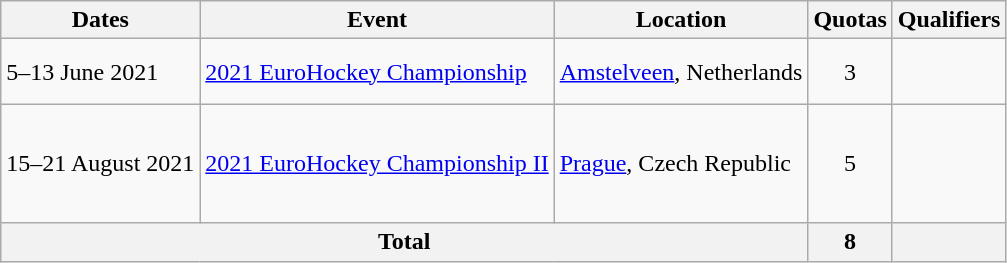<table class="wikitable">
<tr>
<th>Dates</th>
<th>Event</th>
<th>Location</th>
<th>Quotas</th>
<th>Qualifiers</th>
</tr>
<tr>
<td>5–13 June 2021</td>
<td><a href='#'>2021 EuroHockey Championship</a></td>
<td><a href='#'>Amstelveen</a>, Netherlands</td>
<td align=center>3</td>
<td><br><br></td>
</tr>
<tr>
<td>15–21 August 2021</td>
<td><a href='#'>2021 EuroHockey Championship II</a></td>
<td><a href='#'>Prague</a>, Czech Republic</td>
<td align=center>5</td>
<td><br><br><br><br></td>
</tr>
<tr>
<th colspan=3>Total</th>
<th>8</th>
<th></th>
</tr>
</table>
